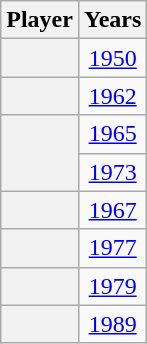<table class="wikitable plainrowheaders sortable" style="text-align:center">
<tr>
<th scope="col">Player</th>
<th scope="col">Years</th>
</tr>
<tr>
<th scope="row" align="left"></th>
<td><a href='#'>1950</a></td>
</tr>
<tr>
<th scope="row" align="left"></th>
<td><a href='#'>1962</a></td>
</tr>
<tr>
<th scope="row" align="left" rowspan=2></th>
<td><a href='#'>1965</a></td>
</tr>
<tr>
<td><a href='#'>1973</a></td>
</tr>
<tr>
<th scope="row" align="left"></th>
<td><a href='#'>1967</a></td>
</tr>
<tr>
<th scope="row" align="left"></th>
<td><a href='#'>1977</a></td>
</tr>
<tr>
<th scope="row" align="left"></th>
<td><a href='#'>1979</a></td>
</tr>
<tr>
<th scope="row" align="left"></th>
<td><a href='#'>1989</a></td>
</tr>
</table>
